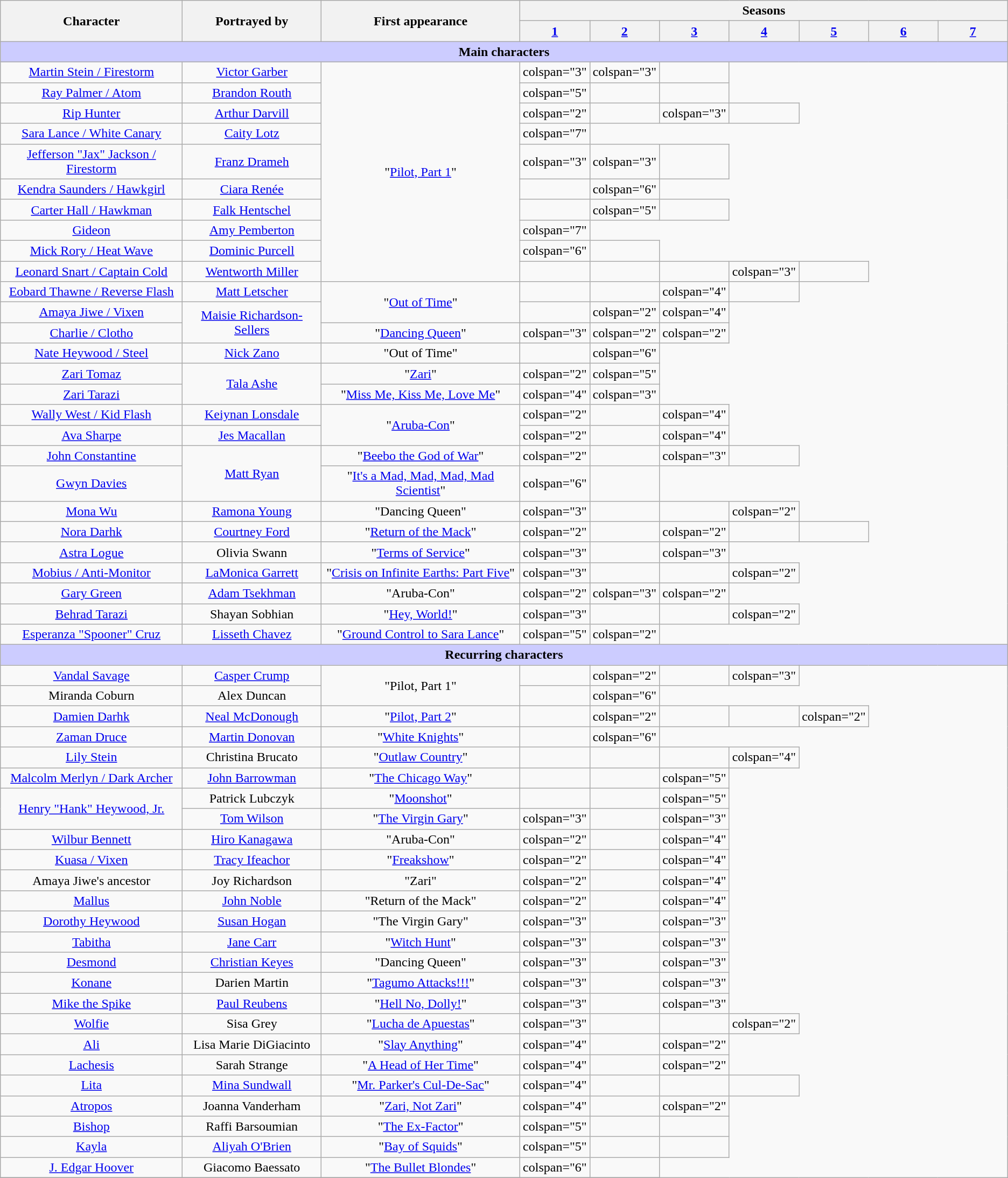<table class="wikitable plainrowheaders" style="text-align:center;">
<tr>
<th scope="col" rowspan="2">Character</th>
<th scope="col" rowspan="2">Portrayed by</th>
<th scope="col" rowspan="2">First appearance</th>
<th colspan="7" scope="col">Seasons</th>
</tr>
<tr>
<th scope="col" style="width:6.9%;"><a href='#'>1</a></th>
<th scope="col" style="width:6.9%;"><a href='#'>2</a></th>
<th scope="col" style="width:6.9%;"><a href='#'>3</a></th>
<th scope="col" style="width:6.9%;"><a href='#'>4</a></th>
<th scope="col" style="width:6.9%;"><a href='#'>5</a></th>
<th scope="col" style="width:6.9%;"><a href='#'>6</a></th>
<th scope="col" style="width:6.9%;"><a href='#'>7</a></th>
</tr>
<tr>
<th colspan="10" style="background-color:#ccccff;">Main characters</th>
</tr>
<tr>
<td scope="row"><a href='#'>Martin Stein / Firestorm</a></td>
<td><a href='#'>Victor Garber</a></td>
<td rowspan="10">"<a href='#'>Pilot, Part 1</a>"</td>
<td>colspan="3" </td>
<td>colspan="3" </td>
<td></td>
</tr>
<tr>
<td scope="row"><a href='#'>Ray Palmer / Atom</a></td>
<td><a href='#'>Brandon Routh</a></td>
<td>colspan="5" </td>
<td></td>
<td></td>
</tr>
<tr>
<td scope="row"><a href='#'>Rip Hunter</a></td>
<td><a href='#'>Arthur Darvill</a></td>
<td>colspan="2" </td>
<td></td>
<td>colspan="3" </td>
<td></td>
</tr>
<tr>
<td scope="row"><a href='#'>Sara Lance / White Canary</a></td>
<td><a href='#'>Caity Lotz</a></td>
<td>colspan="7" </td>
</tr>
<tr>
<td scope="row"><a href='#'>Jefferson "Jax" Jackson / Firestorm</a></td>
<td><a href='#'>Franz Drameh</a></td>
<td>colspan="3" </td>
<td>colspan="3" </td>
<td></td>
</tr>
<tr>
<td scope="row"><a href='#'>Kendra Saunders / Hawkgirl</a></td>
<td><a href='#'>Ciara Renée</a></td>
<td></td>
<td>colspan="6" </td>
</tr>
<tr>
<td scope="row"><a href='#'>Carter Hall / Hawkman</a></td>
<td><a href='#'>Falk Hentschel</a></td>
<td></td>
<td>colspan="5" </td>
<td></td>
</tr>
<tr>
<td scope="row"><a href='#'>Gideon</a></td>
<td><a href='#'>Amy Pemberton</a></td>
<td>colspan="7" </td>
</tr>
<tr>
<td scope="row"><a href='#'>Mick Rory / Heat Wave</a></td>
<td><a href='#'>Dominic Purcell</a></td>
<td>colspan="6" </td>
<td></td>
</tr>
<tr>
<td scope="row"><a href='#'>Leonard Snart / Captain Cold</a></td>
<td><a href='#'>Wentworth Miller</a></td>
<td></td>
<td></td>
<td></td>
<td>colspan="3" </td>
<td></td>
</tr>
<tr>
<td scope="row"><a href='#'>Eobard Thawne / Reverse Flash</a></td>
<td><a href='#'>Matt Letscher</a></td>
<td rowspan="2">"<a href='#'>Out of Time</a>"</td>
<td></td>
<td></td>
<td>colspan="4" </td>
<td></td>
</tr>
<tr>
<td scope="row"><a href='#'>Amaya Jiwe / Vixen</a></td>
<td rowspan="2"><a href='#'>Maisie Richardson-Sellers</a></td>
<td></td>
<td>colspan="2" </td>
<td>colspan="4" </td>
</tr>
<tr>
<td scope="row"><a href='#'>Charlie / Clotho</a></td>
<td>"<a href='#'>Dancing Queen</a>"</td>
<td>colspan="3" </td>
<td>colspan="2" </td>
<td>colspan="2" </td>
</tr>
<tr>
<td scope="row"><a href='#'>Nate Heywood / Steel</a></td>
<td><a href='#'>Nick Zano</a></td>
<td>"Out of Time"</td>
<td></td>
<td>colspan="6" </td>
</tr>
<tr>
<td scope="row"><a href='#'>Zari Tomaz</a></td>
<td rowspan="2"><a href='#'>Tala Ashe</a></td>
<td>"<a href='#'>Zari</a>"</td>
<td>colspan="2" </td>
<td>colspan="5" </td>
</tr>
<tr>
<td scope="row"><a href='#'>Zari Tarazi</a></td>
<td>"<a href='#'>Miss Me, Kiss Me, Love Me</a>"</td>
<td>colspan="4" </td>
<td>colspan="3" </td>
</tr>
<tr>
<td scope="row"><a href='#'>Wally West / Kid Flash</a></td>
<td><a href='#'>Keiynan Lonsdale</a></td>
<td rowspan="2">"<a href='#'>Aruba-Con</a>"</td>
<td>colspan="2" </td>
<td></td>
<td>colspan="4" </td>
</tr>
<tr>
<td scope="row"><a href='#'>Ava Sharpe</a></td>
<td><a href='#'>Jes Macallan</a></td>
<td>colspan="2" </td>
<td></td>
<td>colspan="4" </td>
</tr>
<tr>
<td scope="row"><a href='#'>John Constantine</a></td>
<td rowspan="2"><a href='#'>Matt Ryan</a></td>
<td>"<a href='#'>Beebo the God of War</a>"</td>
<td>colspan="2" </td>
<td></td>
<td>colspan="3" </td>
<td></td>
</tr>
<tr>
<td scope="row"><a href='#'>Gwyn Davies</a></td>
<td>"<a href='#'>It's a Mad, Mad, Mad, Mad Scientist</a>"</td>
<td>colspan="6" </td>
<td></td>
</tr>
<tr>
<td scope="row"><a href='#'>Mona Wu</a></td>
<td><a href='#'>Ramona Young</a></td>
<td>"Dancing Queen"</td>
<td>colspan="3" </td>
<td></td>
<td></td>
<td>colspan="2" </td>
</tr>
<tr>
<td scope="row"><a href='#'>Nora Darhk</a></td>
<td><a href='#'>Courtney Ford</a></td>
<td>"<a href='#'>Return of the Mack</a>"</td>
<td>colspan="2" </td>
<td></td>
<td>colspan="2" </td>
<td></td>
<td></td>
</tr>
<tr>
<td scope="row"><a href='#'>Astra Logue</a></td>
<td>Olivia Swann</td>
<td>"<a href='#'>Terms of Service</a>"</td>
<td>colspan="3" </td>
<td></td>
<td>colspan="3" </td>
</tr>
<tr>
<td scope="row"><a href='#'>Mobius / Anti-Monitor</a></td>
<td><a href='#'>LaMonica Garrett</a></td>
<td>"<a href='#'>Crisis on Infinite Earths: Part Five</a>"</td>
<td>colspan="3" </td>
<td></td>
<td></td>
<td>colspan="2" </td>
</tr>
<tr>
<td scope="row"><a href='#'>Gary Green</a></td>
<td><a href='#'>Adam Tsekhman</a></td>
<td>"Aruba-Con"</td>
<td>colspan="2" </td>
<td>colspan="3" </td>
<td>colspan="2" </td>
</tr>
<tr>
<td scope="row"><a href='#'>Behrad Tarazi</a></td>
<td>Shayan Sobhian</td>
<td>"<a href='#'>Hey, World!</a>"</td>
<td>colspan="3" </td>
<td></td>
<td></td>
<td>colspan="2" </td>
</tr>
<tr>
<td scope="row"><a href='#'>Esperanza "Spooner" Cruz</a></td>
<td><a href='#'>Lisseth Chavez</a></td>
<td>"<a href='#'>Ground Control to Sara Lance</a>"</td>
<td>colspan="5" </td>
<td>colspan="2" </td>
</tr>
<tr>
<th colspan="10" style="background-color:#ccccff;">Recurring characters<br></th>
</tr>
<tr>
<td scope="row"><a href='#'>Vandal Savage</a></td>
<td><a href='#'>Casper Crump</a></td>
<td rowspan="2">"Pilot, Part 1"</td>
<td></td>
<td>colspan="2" </td>
<td></td>
<td>colspan="3" </td>
</tr>
<tr>
<td>Miranda Coburn</td>
<td>Alex Duncan</td>
<td></td>
<td>colspan="6" </td>
</tr>
<tr>
<td scope="row"><a href='#'>Damien Darhk</a></td>
<td><a href='#'>Neal McDonough</a></td>
<td>"<a href='#'>Pilot, Part 2</a>"</td>
<td></td>
<td>colspan="2" </td>
<td></td>
<td></td>
<td>colspan="2" </td>
</tr>
<tr>
<td scope="row"><a href='#'>Zaman Druce</a></td>
<td><a href='#'>Martin Donovan</a></td>
<td>"<a href='#'>White Knights</a>"</td>
<td></td>
<td>colspan="6" </td>
</tr>
<tr>
<td scope="row"><a href='#'>Lily Stein</a></td>
<td>Christina Brucato</td>
<td>"<a href='#'>Outlaw Country</a>"</td>
<td></td>
<td></td>
<td></td>
<td>colspan="4" </td>
</tr>
<tr>
<td scope="row"><a href='#'>Malcolm Merlyn / Dark Archer</a></td>
<td><a href='#'>John Barrowman</a></td>
<td>"<a href='#'>The Chicago Way</a>"</td>
<td></td>
<td></td>
<td>colspan="5" </td>
</tr>
<tr>
<td scope="row" rowspan="2"><a href='#'>Henry "Hank" Heywood, Jr.</a></td>
<td>Patrick Lubczyk</td>
<td>"<a href='#'>Moonshot</a>"</td>
<td></td>
<td></td>
<td>colspan="5" </td>
</tr>
<tr>
<td><a href='#'>Tom Wilson</a></td>
<td>"<a href='#'>The Virgin Gary</a>"</td>
<td>colspan="3" </td>
<td></td>
<td>colspan="3" </td>
</tr>
<tr>
<td scope="row"><a href='#'>Wilbur Bennett</a></td>
<td><a href='#'>Hiro Kanagawa</a></td>
<td>"Aruba-Con"</td>
<td>colspan="2" </td>
<td></td>
<td>colspan="4" </td>
</tr>
<tr>
<td scope="row"><a href='#'>Kuasa / Vixen</a></td>
<td><a href='#'>Tracy Ifeachor</a></td>
<td>"<a href='#'>Freakshow</a>"</td>
<td>colspan="2" </td>
<td></td>
<td>colspan="4" </td>
</tr>
<tr>
<td scope="row">Amaya Jiwe's ancestor</td>
<td>Joy Richardson</td>
<td>"Zari"</td>
<td>colspan="2" </td>
<td></td>
<td>colspan="4" </td>
</tr>
<tr>
<td scope="row"><a href='#'>Mallus</a></td>
<td><a href='#'>John Noble</a></td>
<td>"Return of the Mack"</td>
<td>colspan="2" </td>
<td></td>
<td>colspan="4" </td>
</tr>
<tr>
<td scope="row"><a href='#'>Dorothy Heywood</a></td>
<td><a href='#'>Susan Hogan</a></td>
<td>"The Virgin Gary"</td>
<td>colspan="3" </td>
<td></td>
<td>colspan="3" </td>
</tr>
<tr>
<td scope="row"><a href='#'>Tabitha</a></td>
<td><a href='#'>Jane Carr</a></td>
<td>"<a href='#'>Witch Hunt</a>"</td>
<td>colspan="3" </td>
<td></td>
<td>colspan="3" </td>
</tr>
<tr>
<td scope="row"><a href='#'>Desmond</a></td>
<td><a href='#'>Christian Keyes</a></td>
<td>"Dancing Queen"</td>
<td>colspan="3" </td>
<td></td>
<td>colspan="3" </td>
</tr>
<tr>
<td scope="row"><a href='#'>Konane</a></td>
<td>Darien Martin</td>
<td>"<a href='#'>Tagumo Attacks!!!</a>"</td>
<td>colspan="3" </td>
<td></td>
<td>colspan="3" </td>
</tr>
<tr>
<td scope="row"><a href='#'>Mike the Spike</a></td>
<td><a href='#'>Paul Reubens</a></td>
<td>"<a href='#'>Hell No, Dolly!</a>"</td>
<td>colspan="3" </td>
<td></td>
<td>colspan="3" </td>
</tr>
<tr>
<td scope="row"><a href='#'>Wolfie</a></td>
<td>Sisa Grey</td>
<td>"<a href='#'>Lucha de Apuestas</a>"</td>
<td>colspan="3" </td>
<td></td>
<td></td>
<td>colspan="2" </td>
</tr>
<tr>
<td scope="row"><a href='#'>Ali</a></td>
<td>Lisa Marie DiGiacinto</td>
<td>"<a href='#'>Slay Anything</a>"</td>
<td>colspan="4" </td>
<td></td>
<td>colspan="2" </td>
</tr>
<tr>
<td scope="row"><a href='#'>Lachesis</a></td>
<td>Sarah Strange</td>
<td>"<a href='#'>A Head of Her Time</a>"</td>
<td>colspan="4" </td>
<td></td>
<td>colspan="2" </td>
</tr>
<tr>
<td scope="row"><a href='#'>Lita</a></td>
<td><a href='#'>Mina Sundwall</a></td>
<td>"<a href='#'>Mr. Parker's Cul-De-Sac</a>"</td>
<td>colspan="4" </td>
<td></td>
<td></td>
<td></td>
</tr>
<tr>
<td scope="row"><a href='#'>Atropos</a></td>
<td>Joanna Vanderham</td>
<td>"<a href='#'>Zari, Not Zari</a>"</td>
<td>colspan="4" </td>
<td></td>
<td>colspan="2" </td>
</tr>
<tr>
<td scope="row"><a href='#'>Bishop</a></td>
<td>Raffi Barsoumian</td>
<td>"<a href='#'>The Ex-Factor</a>"</td>
<td>colspan="5" </td>
<td></td>
<td></td>
</tr>
<tr>
<td scope="row"><a href='#'>Kayla</a></td>
<td><a href='#'>Aliyah O'Brien</a></td>
<td>"<a href='#'>Bay of Squids</a>"</td>
<td>colspan="5" </td>
<td></td>
<td></td>
</tr>
<tr>
<td scope="row"><a href='#'>J. Edgar Hoover</a></td>
<td>Giacomo Baessato</td>
<td>"<a href='#'>The Bullet Blondes</a>"</td>
<td>colspan="6" </td>
<td></td>
</tr>
<tr>
</tr>
</table>
